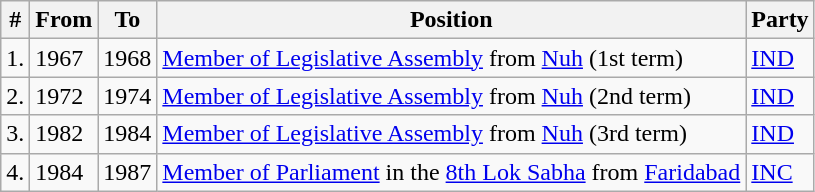<table class="wikitable sortable">
<tr>
<th>#</th>
<th>From</th>
<th>To</th>
<th>Position</th>
<th>Party</th>
</tr>
<tr>
<td>1.</td>
<td>1967</td>
<td>1968</td>
<td><a href='#'>Member of Legislative Assembly</a> from <a href='#'>Nuh</a> (1st term)</td>
<td><a href='#'>IND</a></td>
</tr>
<tr>
<td>2.</td>
<td>1972</td>
<td>1974</td>
<td><a href='#'>Member of Legislative Assembly</a> from <a href='#'>Nuh</a> (2nd term)</td>
<td><a href='#'>IND</a></td>
</tr>
<tr>
<td>3.</td>
<td>1982</td>
<td>1984</td>
<td><a href='#'>Member of Legislative Assembly</a> from <a href='#'>Nuh</a> (3rd term)</td>
<td><a href='#'>IND</a></td>
</tr>
<tr>
<td>4.</td>
<td>1984</td>
<td>1987</td>
<td><a href='#'>Member of Parliament</a> in the <a href='#'>8th Lok Sabha</a> from <a href='#'>Faridabad</a></td>
<td><a href='#'>INC</a></td>
</tr>
</table>
